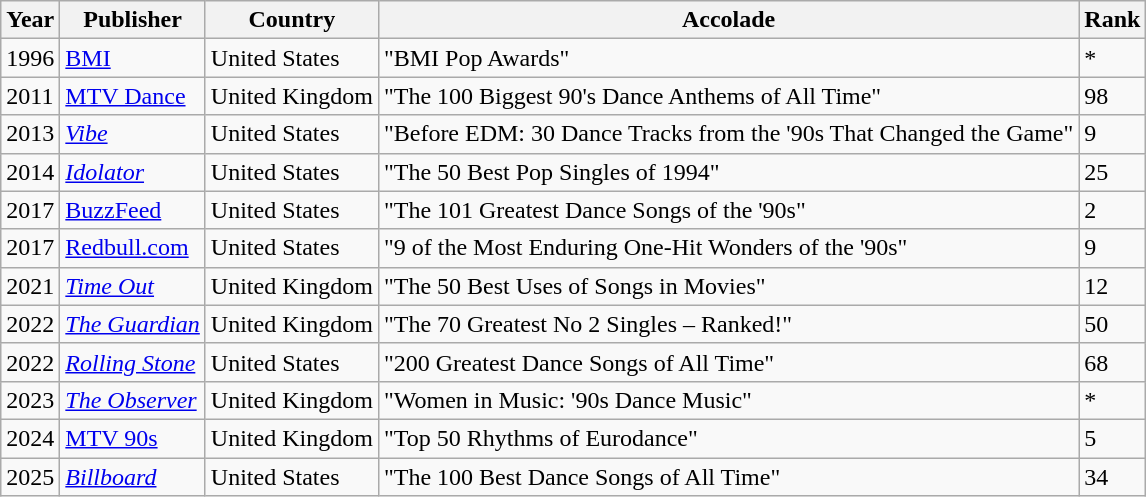<table class="wikitable sortable">
<tr>
<th>Year</th>
<th>Publisher</th>
<th>Country</th>
<th>Accolade</th>
<th>Rank</th>
</tr>
<tr>
<td>1996</td>
<td><a href='#'>BMI</a></td>
<td>United States</td>
<td>"BMI Pop Awards"</td>
<td>*</td>
</tr>
<tr>
<td>2011</td>
<td><a href='#'>MTV Dance</a></td>
<td>United Kingdom</td>
<td>"The 100 Biggest 90's Dance Anthems of All Time"</td>
<td>98</td>
</tr>
<tr>
<td>2013</td>
<td><em><a href='#'>Vibe</a></em></td>
<td>United States</td>
<td>"Before EDM: 30 Dance Tracks from the '90s That Changed the Game"</td>
<td>9</td>
</tr>
<tr>
<td>2014</td>
<td><em><a href='#'>Idolator</a></em></td>
<td>United States</td>
<td>"The 50 Best Pop Singles of 1994"</td>
<td>25</td>
</tr>
<tr>
<td>2017</td>
<td><a href='#'>BuzzFeed</a></td>
<td>United States</td>
<td>"The 101 Greatest Dance Songs of the '90s"</td>
<td>2</td>
</tr>
<tr>
<td>2017</td>
<td><a href='#'>Redbull.com</a></td>
<td>United States</td>
<td>"9 of the Most Enduring One-Hit Wonders of the '90s"</td>
<td>9</td>
</tr>
<tr>
<td>2021</td>
<td><em><a href='#'>Time Out</a></em></td>
<td>United Kingdom</td>
<td>"The 50 Best Uses of Songs in Movies"</td>
<td>12</td>
</tr>
<tr>
<td>2022</td>
<td><em><a href='#'>The Guardian</a></em></td>
<td>United Kingdom</td>
<td>"The 70 Greatest No 2 Singles – Ranked!"</td>
<td>50</td>
</tr>
<tr>
<td>2022</td>
<td><em><a href='#'>Rolling Stone</a></em></td>
<td>United States</td>
<td>"200 Greatest Dance Songs of All Time"</td>
<td>68</td>
</tr>
<tr>
<td>2023</td>
<td><em><a href='#'>The Observer</a></em></td>
<td>United Kingdom</td>
<td>"Women in Music: '90s Dance Music"</td>
<td>*</td>
</tr>
<tr>
<td>2024</td>
<td><a href='#'>MTV 90s</a></td>
<td>United Kingdom</td>
<td>"Top 50 Rhythms of Eurodance"</td>
<td>5</td>
</tr>
<tr>
<td>2025</td>
<td><em><a href='#'>Billboard</a></em></td>
<td>United States</td>
<td>"The 100 Best Dance Songs of All Time"</td>
<td>34</td>
</tr>
</table>
